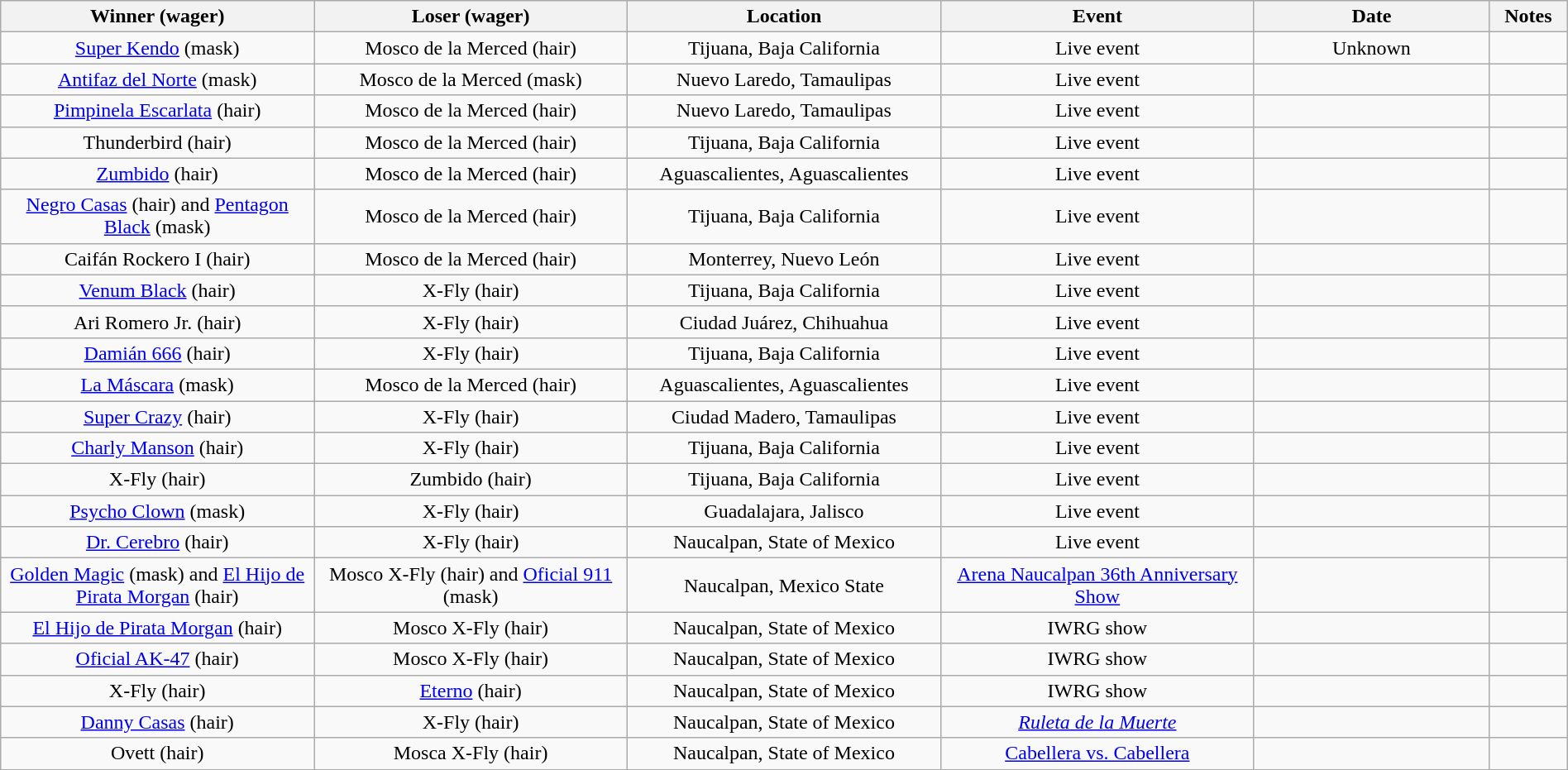<table class="wikitable sortable" width=100%  style="text-align: center">
<tr>
<th width=20% scope="col">Winner (wager)</th>
<th width=20% scope="col">Loser (wager)</th>
<th width=20% scope="col">Location</th>
<th width=20% scope="col">Event</th>
<th width=15% scope="col">Date</th>
<th class="unsortable" width=5% scope="col">Notes</th>
</tr>
<tr>
<td><a href='#'>Super Kendo</a> (mask)</td>
<td>Mosco de la Merced (hair)</td>
<td>Tijuana, Baja California</td>
<td>Live event</td>
<td>Unknown</td>
<td></td>
</tr>
<tr>
<td><a href='#'>Antifaz del Norte</a> (mask)</td>
<td>Mosco de la Merced (mask)</td>
<td>Nuevo Laredo, Tamaulipas</td>
<td>Live event</td>
<td></td>
<td></td>
</tr>
<tr>
<td><a href='#'>Pimpinela Escarlata</a> (hair)</td>
<td>Mosco de la Merced (hair)</td>
<td>Nuevo Laredo, Tamaulipas</td>
<td>Live event</td>
<td></td>
<td></td>
</tr>
<tr>
<td>Thunderbird (hair)</td>
<td>Mosco de la Merced (hair)</td>
<td>Tijuana, Baja California</td>
<td>Live event</td>
<td></td>
<td></td>
</tr>
<tr>
<td><a href='#'>Zumbido</a> (hair)</td>
<td>Mosco de la Merced (hair)</td>
<td>Aguascalientes, Aguascalientes</td>
<td>Live event</td>
<td></td>
<td></td>
</tr>
<tr>
<td><a href='#'>Negro Casas</a> (hair) and <a href='#'>Pentagon Black</a> (mask)</td>
<td>Mosco de la Merced (hair)</td>
<td>Tijuana, Baja California</td>
<td>Live event</td>
<td></td>
<td></td>
</tr>
<tr>
<td>Caifán Rockero I (hair)</td>
<td>Mosco de la Merced (hair)</td>
<td>Monterrey, Nuevo León</td>
<td>Live event</td>
<td></td>
<td></td>
</tr>
<tr>
<td><a href='#'>Venum Black</a> (hair)</td>
<td>X-Fly (hair)</td>
<td>Tijuana, Baja California</td>
<td>Live event</td>
<td></td>
<td></td>
</tr>
<tr>
<td>Ari Romero Jr. (hair)</td>
<td>X-Fly (hair)</td>
<td>Ciudad Juárez, Chihuahua</td>
<td>Live event</td>
<td></td>
<td></td>
</tr>
<tr>
<td><a href='#'>Damián 666</a> (hair)</td>
<td>X-Fly (hair)</td>
<td>Tijuana, Baja California</td>
<td>Live event</td>
<td></td>
<td></td>
</tr>
<tr>
<td><a href='#'>La Máscara</a> (mask)</td>
<td>Mosco de la Merced (hair)</td>
<td>Aguascalientes, Aguascalientes</td>
<td>Live event</td>
<td></td>
<td></td>
</tr>
<tr>
<td><a href='#'>Super Crazy</a> (hair)</td>
<td>X-Fly (hair)</td>
<td>Ciudad Madero, Tamaulipas</td>
<td>Live event</td>
<td></td>
<td></td>
</tr>
<tr>
<td><a href='#'>Charly Manson</a> (hair)</td>
<td>X-Fly (hair)</td>
<td>Tijuana, Baja California</td>
<td>Live event</td>
<td></td>
<td></td>
</tr>
<tr>
<td>X-Fly (hair)</td>
<td>Zumbido (hair)</td>
<td>Tijuana, Baja California</td>
<td>Live event</td>
<td></td>
<td></td>
</tr>
<tr>
<td><a href='#'>Psycho Clown</a> (mask)</td>
<td>X-Fly (hair)</td>
<td>Guadalajara, Jalisco</td>
<td>Live event</td>
<td></td>
<td></td>
</tr>
<tr>
<td><a href='#'>Dr. Cerebro</a> (hair)</td>
<td>X-Fly (hair)</td>
<td>Naucalpan, State of Mexico</td>
<td>Live event</td>
<td></td>
<td></td>
</tr>
<tr>
<td><a href='#'>Golden Magic</a> (mask) and <a href='#'>El Hijo de Pirata Morgan</a> (hair)</td>
<td>Mosco X-Fly (hair) and <a href='#'>Oficial 911</a> (mask)</td>
<td>Naucalpan, Mexico State</td>
<td><a href='#'>Arena Naucalpan 36th Anniversary Show</a></td>
<td></td>
<td></td>
</tr>
<tr>
<td><a href='#'>El Hijo de Pirata Morgan</a> (hair)</td>
<td>Mosco X-Fly (hair)</td>
<td>Naucalpan, State of Mexico</td>
<td>IWRG show</td>
<td></td>
<td></td>
</tr>
<tr>
<td><a href='#'>Oficial AK-47</a> (hair)</td>
<td>Mosco X-Fly (hair)</td>
<td>Naucalpan, State of Mexico</td>
<td>IWRG show</td>
<td></td>
<td></td>
</tr>
<tr>
<td>X-Fly (hair)</td>
<td><a href='#'>Eterno</a> (hair)</td>
<td>Naucalpan, State of Mexico</td>
<td>IWRG show</td>
<td></td>
<td></td>
</tr>
<tr>
<td><a href='#'>Danny Casas</a> (hair)</td>
<td>X-Fly (hair)</td>
<td>Naucalpan, State of Mexico</td>
<td><em><a href='#'>Ruleta de la Muerte</a></em></td>
<td></td>
<td></td>
</tr>
<tr>
<td>Ovett (hair)</td>
<td>Mosca X-Fly (hair)</td>
<td>Naucalpan, State of Mexico</td>
<td><a href='#'>Cabellera vs. Cabellera</a></td>
<td></td>
<td></td>
</tr>
</table>
